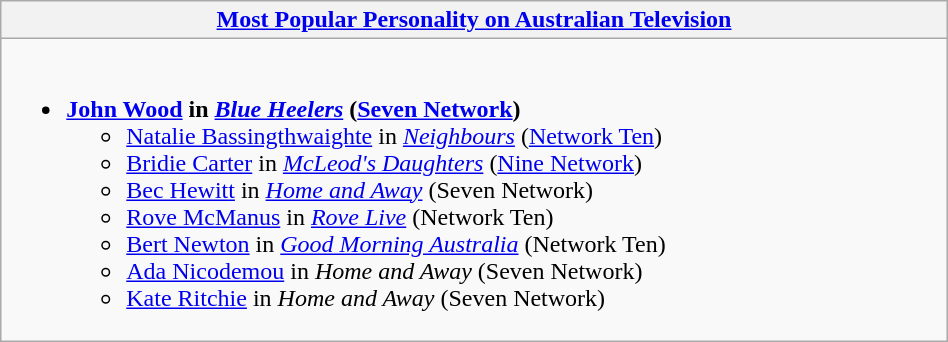<table class=wikitable width="50%">
<tr>
<th width="25%"><a href='#'>Most Popular Personality on Australian Television</a></th>
</tr>
<tr>
<td valign="top"><br><ul><li><strong><a href='#'>John Wood</a> in <em><a href='#'>Blue Heelers</a></em> (<a href='#'>Seven Network</a>)</strong><ul><li><a href='#'>Natalie Bassingthwaighte</a> in <em><a href='#'>Neighbours</a></em> (<a href='#'>Network Ten</a>)</li><li><a href='#'>Bridie Carter</a> in <em><a href='#'>McLeod's Daughters</a></em> (<a href='#'>Nine Network</a>)</li><li><a href='#'>Bec Hewitt</a> in <em><a href='#'>Home and Away</a></em> (Seven Network)</li><li><a href='#'>Rove McManus</a> in <em><a href='#'>Rove Live</a></em> (Network Ten)</li><li><a href='#'>Bert Newton</a> in <em><a href='#'>Good Morning Australia</a></em> (Network Ten)</li><li><a href='#'>Ada Nicodemou</a> in <em>Home and Away</em> (Seven Network)</li><li><a href='#'>Kate Ritchie</a> in <em>Home and Away</em> (Seven Network)</li></ul></li></ul></td>
</tr>
</table>
